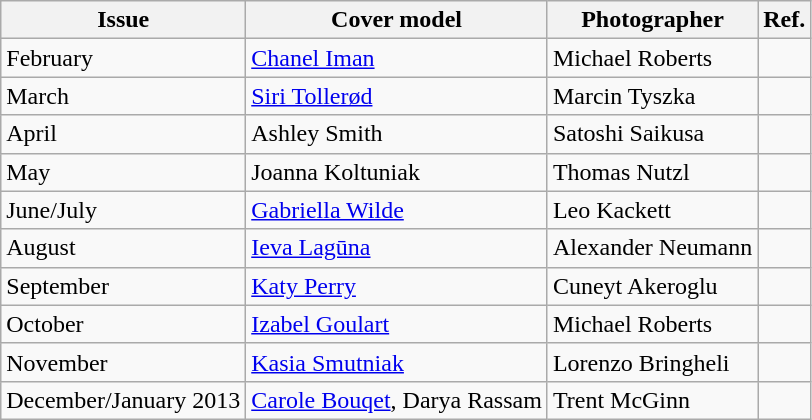<table class="wikitable">
<tr>
<th>Issue</th>
<th>Cover model</th>
<th>Photographer</th>
<th>Ref.</th>
</tr>
<tr>
<td>February</td>
<td><a href='#'>Chanel Iman</a></td>
<td>Michael Roberts</td>
<td></td>
</tr>
<tr>
<td>March</td>
<td><a href='#'>Siri Tollerød</a></td>
<td>Marcin Tyszka</td>
<td></td>
</tr>
<tr>
<td>April</td>
<td>Ashley Smith</td>
<td>Satoshi Saikusa</td>
<td></td>
</tr>
<tr>
<td>May</td>
<td>Joanna Koltuniak</td>
<td>Thomas Nutzl</td>
<td></td>
</tr>
<tr>
<td>June/July</td>
<td><a href='#'>Gabriella Wilde</a></td>
<td>Leo Kackett</td>
<td></td>
</tr>
<tr>
<td>August</td>
<td><a href='#'>Ieva Lagūna</a></td>
<td>Alexander Neumann</td>
<td></td>
</tr>
<tr>
<td>September</td>
<td><a href='#'>Katy Perry</a></td>
<td>Cuneyt Akeroglu</td>
<td></td>
</tr>
<tr>
<td>October</td>
<td><a href='#'>Izabel Goulart</a></td>
<td>Michael Roberts</td>
<td></td>
</tr>
<tr>
<td>November</td>
<td><a href='#'>Kasia Smutniak</a></td>
<td>Lorenzo Bringheli</td>
<td></td>
</tr>
<tr>
<td>December/January 2013</td>
<td><a href='#'>Carole Bouqet</a>, Darya Rassam</td>
<td>Trent McGinn</td>
<td></td>
</tr>
</table>
